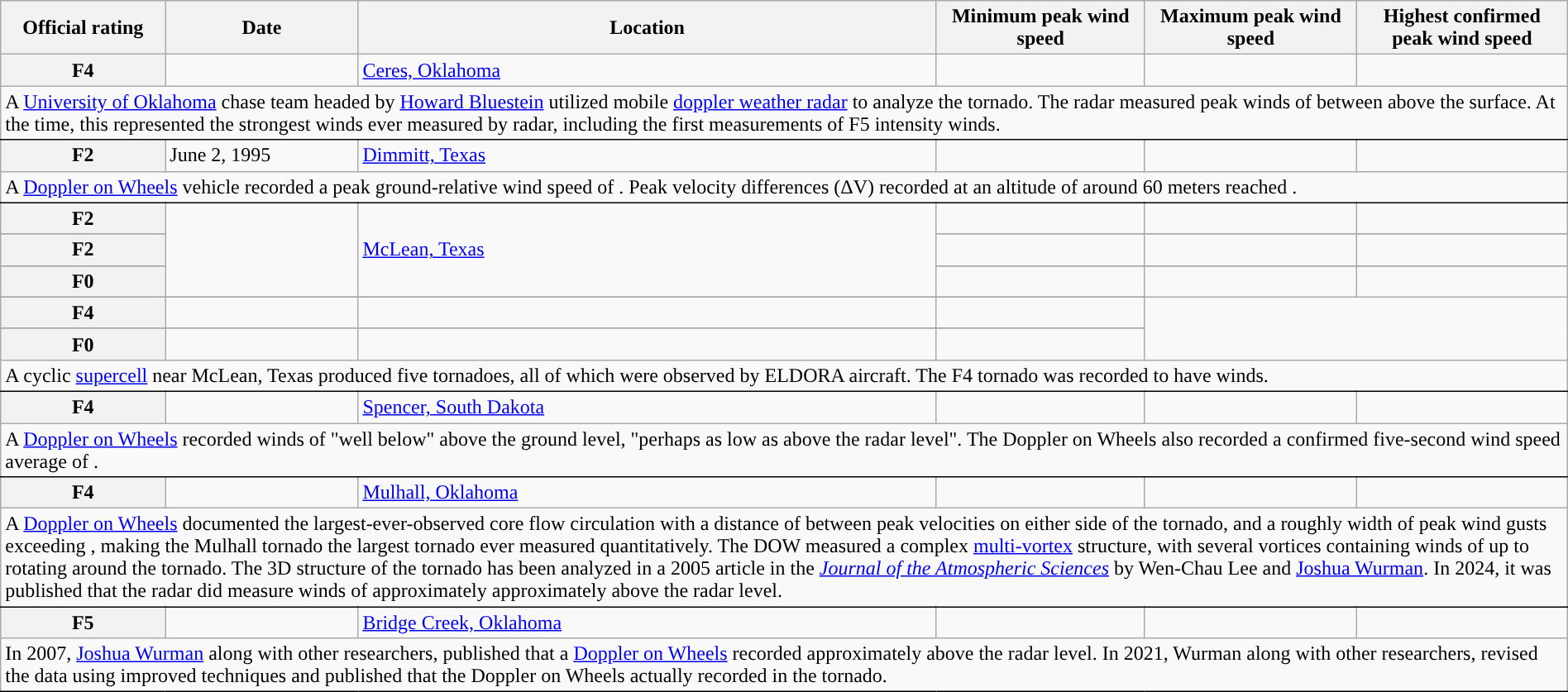<table class="wikitable sortable" style="width:100%;">
<tr>
<th scope="col" style="width:4%;" class="unsortable">Official rating</th>
<th scope="col" style="width:5%;">Date</th>
<th scope="col" style="width:15%;" class="unsortable">Location</th>
<th scope="col" style="width:5%;">Minimum peak wind speed</th>
<th scope="col" style="width:5%;">Maximum peak wind speed</th>
<th scope="col" style="width:5%;">Highest confirmed peak wind speed</th>
</tr>
<tr>
<th style="background-color:#">F4</th>
<td></td>
<td><a href='#'>Ceres, Oklahoma</a></td>
<td></td>
<td></td>
<td><strong></strong></td>
</tr>
<tr class="expand-child">
<td colspan="6" style=" border-bottom: 1px solid black;">A <a href='#'>University of Oklahoma</a> chase team headed by <a href='#'>Howard Bluestein</a> utilized mobile <a href='#'>doppler weather radar</a> to analyze the tornado. The radar measured peak winds of  between  above the surface. At the time, this represented the strongest winds ever measured by radar, including the first measurements of F5 intensity winds.</td>
</tr>
<tr>
<th style="background-color:#">F2</th>
<td>June 2, 1995</td>
<td><a href='#'>Dimmitt, Texas</a></td>
<td></td>
<td></td>
<td><strong></strong></td>
</tr>
<tr class="expand-child">
<td colspan="6" style=" border-bottom: 1px solid black;">A <a href='#'>Doppler on Wheels</a> vehicle recorded a peak ground-relative wind speed of . Peak velocity differences (ΔV) recorded at an altitude of around 60 meters reached .</td>
</tr>
<tr>
<th style="background-color:#">F2</th>
<td rowspan = 5></td>
<td rowspan = 5><a href='#'>McLean, Texas</a></td>
<td></td>
<td></td>
<td><strong></strong></td>
</tr>
<tr class="expand-child">
</tr>
<tr>
<th style="background-color:#">F2</th>
<td></td>
<td></td>
<td></td>
</tr>
<tr class="expand-child">
</tr>
<tr>
<th style="background-color:#">F0</th>
<td></td>
<td></td>
<td></td>
</tr>
<tr class="expand-child">
</tr>
<tr>
<th style="background-color:#">F4</th>
<td></td>
<td></td>
<td><strong></strong></td>
</tr>
<tr class="expand-child">
</tr>
<tr>
<th style="background-color:#">F0</th>
<td></td>
<td></td>
<td></td>
</tr>
<tr class="expand-child">
<td colspan="6" style=" border-bottom: 1px solid black;">A cyclic <a href='#'>supercell</a> near McLean, Texas produced five tornadoes, all of which were observed by ELDORA aircraft. The F4 tornado was recorded to have  winds.</td>
</tr>
<tr>
<th style="background-color:#">F4</th>
<td></td>
<td><a href='#'>Spencer, South Dakota</a></td>
<td></td>
<td></td>
<td><strong></strong></td>
</tr>
<tr class="expand-child">
<td colspan="6" style=" border-bottom: 1px solid black;">A <a href='#'>Doppler on Wheels</a> recorded winds of  "well below"  above the ground level, "perhaps as low as  above the radar level". The Doppler on Wheels also recorded a confirmed five-second wind speed average of .</td>
</tr>
<tr>
<th style="background-color:#">F4</th>
<td></td>
<td><a href='#'>Mulhall, Oklahoma</a></td>
<td></td>
<td></td>
<td><strong></strong></td>
</tr>
<tr class="expand-child">
<td colspan="6" style=" border-bottom: 1px solid black;">A <a href='#'>Doppler on Wheels</a> documented the largest-ever-observed core flow circulation with a distance of  between peak velocities on either side of the tornado, and a roughly  width of peak wind gusts exceeding , making the Mulhall tornado the largest tornado ever measured quantitatively. The DOW measured a complex <a href='#'>multi-vortex</a> structure, with several vortices containing winds of up to  rotating around the tornado. The 3D structure of the tornado has been analyzed in a 2005 article in the <em><a href='#'>Journal of the Atmospheric Sciences</a></em> by Wen-Chau Lee and <a href='#'>Joshua Wurman</a>. In 2024, it was published that the radar did measure winds of approximately  approximately  above the radar level.</td>
</tr>
<tr>
<th style="background-color:#">F5</th>
<td></td>
<td><a href='#'>Bridge Creek, Oklahoma</a></td>
<td></td>
<td></td>
<td><strong></strong></td>
</tr>
<tr class="expand-child">
<td colspan="6" style=" border-bottom: 1px solid black;">In 2007, <a href='#'>Joshua Wurman</a> along with other researchers, published that a <a href='#'>Doppler on Wheels</a> recorded  approximately  above the radar level. In 2021, Wurman along with other researchers, revised the data using improved techniques and published that the Doppler on Wheels actually recorded  in the tornado.</td>
</tr>
</table>
